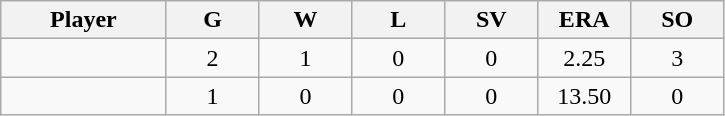<table class="wikitable sortable">
<tr>
<th bgcolor="#DDDDFF" width="16%">Player</th>
<th bgcolor="#DDDDFF" width="9%">G</th>
<th bgcolor="#DDDDFF" width="9%">W</th>
<th bgcolor="#DDDDFF" width="9%">L</th>
<th bgcolor="#DDDDFF" width="9%">SV</th>
<th bgcolor="#DDDDFF" width="9%">ERA</th>
<th bgcolor="#DDDDFF" width="9%">SO</th>
</tr>
<tr align="center">
<td></td>
<td>2</td>
<td>1</td>
<td>0</td>
<td>0</td>
<td>2.25</td>
<td>3</td>
</tr>
<tr align="center">
<td></td>
<td>1</td>
<td>0</td>
<td>0</td>
<td>0</td>
<td>13.50</td>
<td>0</td>
</tr>
</table>
